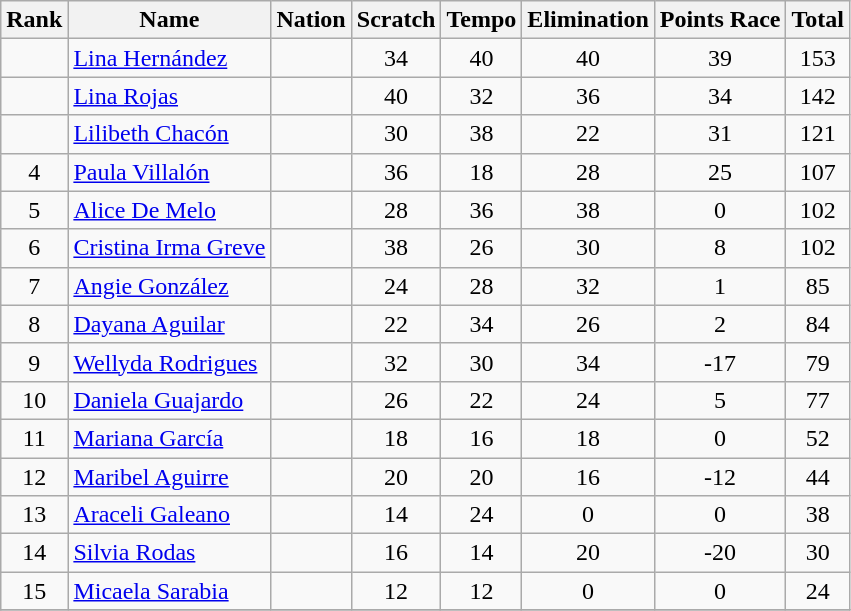<table class="wikitable sortable" style="text-align:center">
<tr>
<th>Rank</th>
<th>Name</th>
<th>Nation</th>
<th>Scratch</th>
<th>Tempo</th>
<th>Elimination</th>
<th>Points Race</th>
<th>Total</th>
</tr>
<tr>
<td></td>
<td align=left><a href='#'>Lina Hernández</a></td>
<td align=left></td>
<td>34</td>
<td>40</td>
<td>40</td>
<td>39</td>
<td>153</td>
</tr>
<tr>
<td></td>
<td align=left><a href='#'>Lina Rojas</a></td>
<td align=left></td>
<td>40</td>
<td>32</td>
<td>36</td>
<td>34</td>
<td>142</td>
</tr>
<tr>
<td></td>
<td align=left><a href='#'>Lilibeth Chacón</a></td>
<td align=left></td>
<td>30</td>
<td>38</td>
<td>22</td>
<td>31</td>
<td>121</td>
</tr>
<tr>
<td>4</td>
<td align=left><a href='#'>Paula Villalón</a></td>
<td align=left></td>
<td>36</td>
<td>18</td>
<td>28</td>
<td>25</td>
<td>107</td>
</tr>
<tr>
<td>5</td>
<td align=left><a href='#'>Alice De Melo</a></td>
<td align=left></td>
<td>28</td>
<td>36</td>
<td>38</td>
<td>0</td>
<td>102</td>
</tr>
<tr>
<td>6</td>
<td align=left><a href='#'>Cristina Irma Greve</a></td>
<td align=left></td>
<td>38</td>
<td>26</td>
<td>30</td>
<td>8</td>
<td>102</td>
</tr>
<tr>
<td>7</td>
<td align=left><a href='#'>Angie González</a></td>
<td align=left></td>
<td>24</td>
<td>28</td>
<td>32</td>
<td>1</td>
<td>85</td>
</tr>
<tr>
<td>8</td>
<td align=left><a href='#'>Dayana Aguilar</a></td>
<td align=left></td>
<td>22</td>
<td>34</td>
<td>26</td>
<td>2</td>
<td>84</td>
</tr>
<tr>
<td>9</td>
<td align=left><a href='#'>Wellyda Rodrigues</a></td>
<td align=left></td>
<td>32</td>
<td>30</td>
<td>34</td>
<td>-17</td>
<td>79</td>
</tr>
<tr>
<td>10</td>
<td align=left><a href='#'>Daniela Guajardo</a></td>
<td align=left></td>
<td>26</td>
<td>22</td>
<td>24</td>
<td>5</td>
<td>77</td>
</tr>
<tr>
<td>11</td>
<td align=left><a href='#'>Mariana García</a></td>
<td align=left></td>
<td>18</td>
<td>16</td>
<td>18</td>
<td>0</td>
<td>52</td>
</tr>
<tr>
<td>12</td>
<td align=left><a href='#'>Maribel Aguirre</a></td>
<td align=left></td>
<td>20</td>
<td>20</td>
<td>16</td>
<td>-12</td>
<td>44</td>
</tr>
<tr>
<td>13</td>
<td align=left><a href='#'>Araceli Galeano</a></td>
<td align=left></td>
<td>14</td>
<td>24</td>
<td>0</td>
<td>0</td>
<td>38</td>
</tr>
<tr>
<td>14</td>
<td align=left><a href='#'>Silvia Rodas</a></td>
<td align=left></td>
<td>16</td>
<td>14</td>
<td>20</td>
<td>-20</td>
<td>30</td>
</tr>
<tr>
<td>15</td>
<td align=left><a href='#'>Micaela Sarabia</a></td>
<td align=left></td>
<td>12</td>
<td>12</td>
<td>0</td>
<td>0</td>
<td>24</td>
</tr>
<tr>
</tr>
</table>
